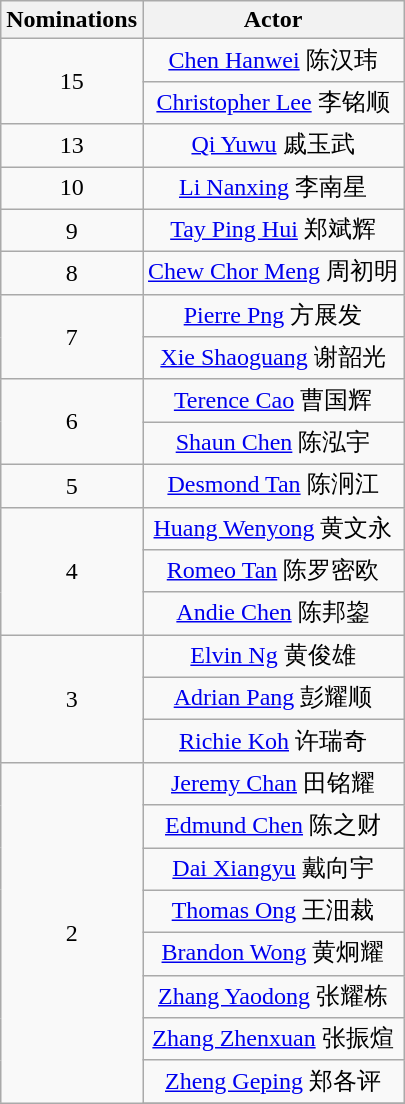<table class="wikitable" style="text-align:center;">
<tr>
<th scope="col" width="55">Nominations</th>
<th scope="col" align="center">Actor</th>
</tr>
<tr>
<td rowspan=2 style="text-align:center">15</td>
<td><a href='#'>Chen Hanwei</a> 陈汉玮</td>
</tr>
<tr>
<td><a href='#'>Christopher Lee</a> 李铭顺</td>
</tr>
<tr>
<td style="text-align:center">13</td>
<td><a href='#'>Qi Yuwu</a> 戚玉武</td>
</tr>
<tr>
<td style="text-align:center">10</td>
<td><a href='#'>Li Nanxing</a> 李南星</td>
</tr>
<tr>
<td style="text-align:center">9</td>
<td><a href='#'>Tay Ping Hui</a> 郑斌辉</td>
</tr>
<tr>
<td style="text-align:center">8</td>
<td><a href='#'>Chew Chor Meng</a> 周初明</td>
</tr>
<tr>
<td rowspan=2 style="text-align:center">7</td>
<td><a href='#'>Pierre Png</a> 方展发</td>
</tr>
<tr>
<td><a href='#'>Xie Shaoguang</a> 谢韶光</td>
</tr>
<tr>
<td rowspan=2 style="text-align:center">6</td>
<td><a href='#'>Terence Cao</a> 曹国辉</td>
</tr>
<tr>
<td><a href='#'>Shaun Chen</a> 陈泓宇</td>
</tr>
<tr>
<td style="text-align:center">5</td>
<td><a href='#'>Desmond Tan</a> 陈泂江</td>
</tr>
<tr>
<td rowspan=3 style="text-align:center">4</td>
<td><a href='#'>Huang Wenyong</a> 黄文永</td>
</tr>
<tr>
<td><a href='#'>Romeo Tan</a> 陈罗密欧</td>
</tr>
<tr>
<td><a href='#'>Andie Chen</a> 陈邦鋆</td>
</tr>
<tr>
<td rowspan=3 style="text-align:center">3</td>
<td><a href='#'>Elvin Ng</a> 黄俊雄</td>
</tr>
<tr>
<td><a href='#'>Adrian Pang</a> 彭耀顺</td>
</tr>
<tr>
<td><a href='#'>Richie Koh</a> 许瑞奇</td>
</tr>
<tr>
<td rowspan=9 style="text-align:center">2</td>
<td><a href='#'>Jeremy Chan</a> 田铭耀</td>
</tr>
<tr>
<td><a href='#'>Edmund Chen</a> 陈之财</td>
</tr>
<tr>
<td><a href='#'>Dai Xiangyu</a> 戴向宇</td>
</tr>
<tr>
<td><a href='#'>Thomas Ong</a> 王沺裁</td>
</tr>
<tr>
<td><a href='#'>Brandon Wong</a> 黄炯耀</td>
</tr>
<tr>
<td><a href='#'>Zhang Yaodong</a> 张耀栋</td>
</tr>
<tr>
<td><a href='#'>Zhang Zhenxuan</a> 张振煊</td>
</tr>
<tr>
<td><a href='#'>Zheng Geping</a> 郑各评</td>
</tr>
<tr>
</tr>
</table>
